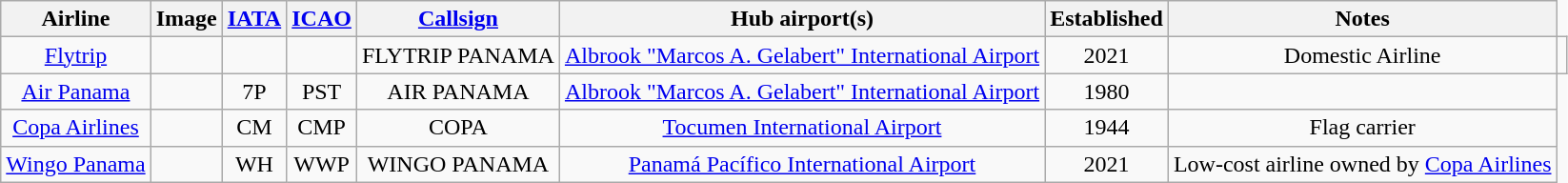<table class="wikitable sortable" style="border:0; cellpadding:2; cellspacing:3; text-align:center; width:10m">
<tr valign="middle">
<th>Airline</th>
<th>Image</th>
<th><a href='#'>IATA</a></th>
<th><a href='#'>ICAO</a></th>
<th><a href='#'>Callsign</a></th>
<th>Hub airport(s)</th>
<th>Established</th>
<th class="unsortable">Notes<br></noinclude></th>
</tr>
<tr>
<td><a href='#'>Flytrip</a></td>
<td></td>
<td></td>
<td></td>
<td>FLYTRIP PANAMA</td>
<td><a href='#'>Albrook "Marcos A. Gelabert" International Airport</a></td>
<td>2021</td>
<td>Domestic Airline</td>
<td></td>
</tr>
<tr>
<td><a href='#'>Air Panama</a></td>
<td></td>
<td>7P</td>
<td>PST</td>
<td>AIR PANAMA</td>
<td><a href='#'>Albrook "Marcos A. Gelabert" International Airport</a></td>
<td>1980</td>
<td></td>
</tr>
<tr>
<td><a href='#'>Copa Airlines</a></td>
<td></td>
<td>CM</td>
<td>CMP</td>
<td>COPA</td>
<td><a href='#'>Tocumen International Airport</a></td>
<td>1944</td>
<td>Flag carrier</td>
</tr>
<tr>
<td><a href='#'>Wingo Panama</a></td>
<td></td>
<td>WH</td>
<td>WWP</td>
<td>WINGO PANAMA</td>
<td><a href='#'>Panamá Pacífico International Airport</a></td>
<td>2021</td>
<td>Low-cost airline owned by <a href='#'>Copa Airlines</a></td>
</tr>
</table>
